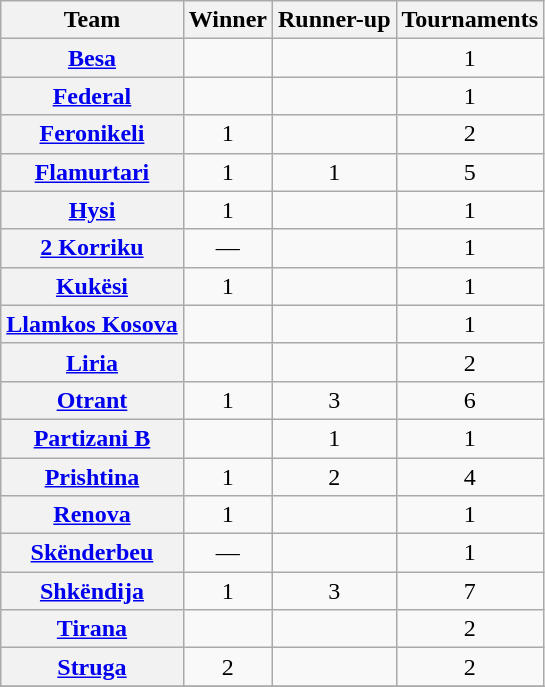<table class="wikitable plainrowheaders sortable" style="text-align:center">
<tr>
<th>Team</th>
<th>Winner</th>
<th>Runner-up</th>
<th>Tournaments</th>
</tr>
<tr>
<th scope="row"> <a href='#'>Besa</a></th>
<td></td>
<td></td>
<td>1</td>
</tr>
<tr>
<th scope="row"> <a href='#'>Federal</a></th>
<td></td>
<td></td>
<td>1</td>
</tr>
<tr>
<th scope="row"> <a href='#'>Feronikeli</a></th>
<td>1</td>
<td></td>
<td>2</td>
</tr>
<tr>
<th scope="row"> <a href='#'>Flamurtari</a></th>
<td>1</td>
<td>1</td>
<td>5</td>
</tr>
<tr>
<th scope="row"> <a href='#'>Hysi</a></th>
<td>1</td>
<td></td>
<td>1</td>
</tr>
<tr>
<th scope="row"> <a href='#'>2 Korriku</a></th>
<td>—</td>
<td></td>
<td>1</td>
</tr>
<tr>
<th scope="row"> <a href='#'>Kukësi</a></th>
<td>1</td>
<td></td>
<td>1</td>
</tr>
<tr>
<th scope="row"> <a href='#'>Llamkos Kosova</a></th>
<td></td>
<td></td>
<td>1</td>
</tr>
<tr>
<th scope="row"> <a href='#'>Liria</a></th>
<td></td>
<td></td>
<td>2</td>
</tr>
<tr>
<th scope="row"> <a href='#'>Otrant</a></th>
<td>1</td>
<td>3</td>
<td>6</td>
</tr>
<tr>
<th scope="row"> <a href='#'>Partizani B</a></th>
<td></td>
<td>1</td>
<td>1</td>
</tr>
<tr>
<th scope="row"> <a href='#'>Prishtina</a></th>
<td>1</td>
<td>2</td>
<td>4</td>
</tr>
<tr>
<th scope="row"> <a href='#'>Renova</a></th>
<td>1</td>
<td></td>
<td>1</td>
</tr>
<tr>
<th scope="row"> <a href='#'>Skënderbeu</a></th>
<td>—</td>
<td></td>
<td>1</td>
</tr>
<tr>
<th scope="row"> <a href='#'>Shkëndija</a></th>
<td>1</td>
<td>3</td>
<td>7</td>
</tr>
<tr>
<th scope="row"> <a href='#'>Tirana</a></th>
<td></td>
<td></td>
<td>2</td>
</tr>
<tr>
<th scope="row"> <a href='#'>Struga</a></th>
<td>2</td>
<td></td>
<td>2</td>
</tr>
<tr>
</tr>
</table>
